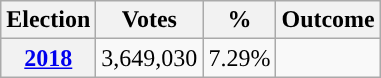<table class="wikitable" style="text-align: center; border:none">
<tr>
<th>Election</th>
<th>Votes</th>
<th>%</th>
<th>Outcome</th>
</tr>
<tr>
<th><strong><a href='#'>2018</a></strong></th>
<td>3,649,030</td>
<td>7.29%</td>
<td></td>
</tr>
</table>
